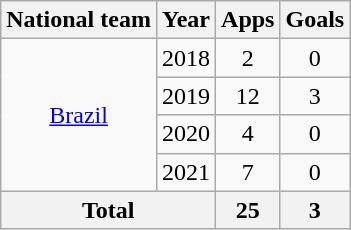<table class="wikitable" style="text-align:center">
<tr>
<th>National team</th>
<th>Year</th>
<th>Apps</th>
<th>Goals</th>
</tr>
<tr>
<td rowspan=4><a href='#'>Brazil</a></td>
<td>2018</td>
<td>2</td>
<td>0</td>
</tr>
<tr>
<td>2019</td>
<td>12</td>
<td>3</td>
</tr>
<tr>
<td>2020</td>
<td>4</td>
<td>0</td>
</tr>
<tr>
<td>2021</td>
<td>7</td>
<td>0</td>
</tr>
<tr>
<th colspan=2>Total</th>
<th>25</th>
<th>3</th>
</tr>
</table>
